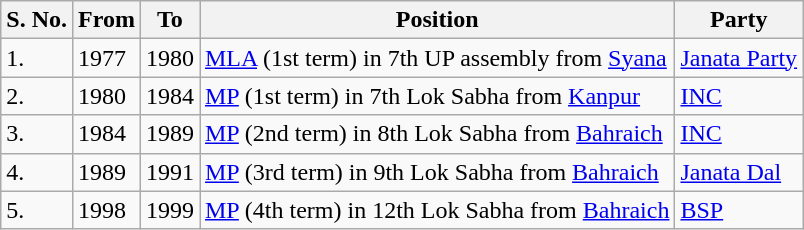<table class="wikitable sortable">
<tr>
<th>S. No.</th>
<th>From</th>
<th>To</th>
<th>Position</th>
<th>Party</th>
</tr>
<tr>
<td>1.</td>
<td>1977</td>
<td>1980</td>
<td><a href='#'>MLA</a> (1st term) in 7th UP assembly from <a href='#'>Syana</a></td>
<td><a href='#'>Janata Party</a></td>
</tr>
<tr>
<td>2.</td>
<td>1980</td>
<td>1984</td>
<td><a href='#'>MP</a> (1st term) in 7th Lok Sabha from <a href='#'>Kanpur</a></td>
<td><a href='#'>INC</a></td>
</tr>
<tr>
<td>3.</td>
<td>1984</td>
<td>1989</td>
<td><a href='#'>MP</a> (2nd term) in 8th Lok Sabha from <a href='#'>Bahraich</a></td>
<td><a href='#'>INC</a></td>
</tr>
<tr>
<td>4.</td>
<td>1989</td>
<td>1991</td>
<td><a href='#'>MP</a> (3rd term) in 9th Lok Sabha from <a href='#'>Bahraich</a></td>
<td><a href='#'>Janata Dal</a></td>
</tr>
<tr>
<td>5.</td>
<td>1998</td>
<td>1999</td>
<td><a href='#'>MP</a> (4th term) in 12th Lok Sabha from <a href='#'>Bahraich</a></td>
<td><a href='#'>BSP</a></td>
</tr>
</table>
